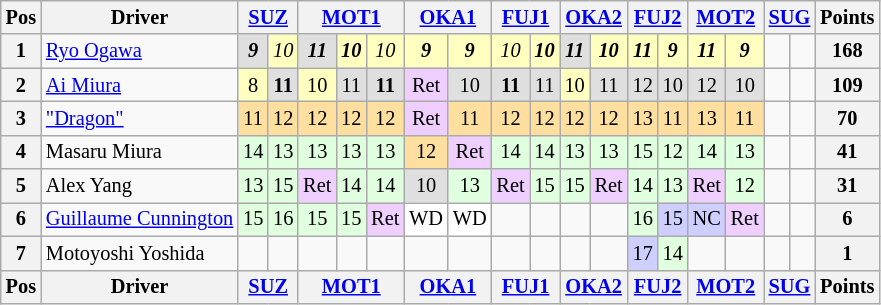<table class="wikitable" style="font-size:85%; text-align:center">
<tr style="background:#f9f9f9" valign="top">
<th valign="middle">Pos</th>
<th valign="middle">Driver</th>
<th colspan=2><a href='#'>SUZ</a></th>
<th colspan=3><a href='#'>MOT1</a></th>
<th colspan=2><a href='#'>OKA1</a></th>
<th colspan=2><a href='#'>FUJ1</a></th>
<th colspan=2><a href='#'>OKA2</a></th>
<th colspan=2><a href='#'>FUJ2</a></th>
<th colspan=2><a href='#'>MOT2</a></th>
<th colspan=2><a href='#'>SUG</a></th>
<th valign="middle">Points</th>
</tr>
<tr>
<th>1</th>
<td align="left"> <a href='#'>Ryo Ogawa</a></td>
<td style="background:#DFDFDF;"><strong><em>9</em></strong></td>
<td style="background:#FFFFBF;"><em>10</em></td>
<td style="background:#DFDFDF;"><strong><em>11</em></strong></td>
<td style="background:#FFFFBF;"><strong><em>10</em></strong></td>
<td style="background:#FFFFBF;"><em>10</em></td>
<td style="background:#FFFFBF;"><strong><em>9</em></strong></td>
<td style="background:#FFFFBF;"><strong><em>9</em></strong></td>
<td style="background:#FFFFBF;"><em>10</em></td>
<td style="background:#FFFFBF;"><strong><em>10</em></strong></td>
<td style="background:#DFDFDF;"><strong><em>11</em></strong></td>
<td style="background:#FFFFBF;"><strong><em>10</em></strong></td>
<td style="background:#FFFFBF;"><strong><em>11</em></strong></td>
<td style="background:#FFFFBF;"><strong><em>9</em></strong></td>
<td style="background:#FFFFBF;"><strong><em>11</em></strong></td>
<td style="background:#FFFFBF;"><strong><em>9</em></strong></td>
<td></td>
<td></td>
<th>168</th>
</tr>
<tr>
<th>2</th>
<td align="left"> <a href='#'>Ai Miura</a></td>
<td style="background:#FFFFBF;">8</td>
<td style="background:#DFDFDF;"><strong>11</strong></td>
<td style="background:#FFFFBF;">10</td>
<td style="background:#DFDFDF;">11</td>
<td style="background:#DFDFDF;"><strong>11</strong></td>
<td style="background:#EFCFFF;">Ret</td>
<td style="background:#DFDFDF;">10</td>
<td style="background:#DFDFDF;"><strong>11</strong></td>
<td style="background:#DFDFDF;">11</td>
<td style="background:#FFFFBF;">10</td>
<td style="background:#DFDFDF;">11</td>
<td style="background:#DFDFDF;">12</td>
<td style="background:#DFDFDF;">10</td>
<td style="background:#DFDFDF;">12</td>
<td style="background:#DFDFDF;">10</td>
<td></td>
<td></td>
<th>109</th>
</tr>
<tr>
<th>3</th>
<td align="left"> <a href='#'>"Dragon"</a></td>
<td style="background:#FFDF9F;">11</td>
<td style="background:#FFDF9F;">12</td>
<td style="background:#FFDF9F;">12</td>
<td style="background:#FFDF9F;">12</td>
<td style="background:#FFDF9F;">12</td>
<td style="background:#EFCFFF;">Ret</td>
<td style="background:#FFDF9F;">11</td>
<td style="background:#FFDF9F;">12</td>
<td style="background:#FFDF9F;">12</td>
<td style="background:#FFDF9F;">12</td>
<td style="background:#FFDF9F;">12</td>
<td style="background:#FFDF9F;">13</td>
<td style="background:#FFDF9F;">11</td>
<td style="background:#FFDF9F;">13</td>
<td style="background:#FFDF9F;">11</td>
<td></td>
<td></td>
<th>70</th>
</tr>
<tr>
<th>4</th>
<td align="left"> Masaru Miura</td>
<td style="background:#dfffdf;">14</td>
<td style="background:#dfffdf;">13</td>
<td style="background:#dfffdf;">13</td>
<td style="background:#dfffdf;">13</td>
<td style="background:#dfffdf;">13</td>
<td style="background:#FFDF9F;">12</td>
<td style="background:#EFCFFF;">Ret</td>
<td style="background:#dfffdf;">14</td>
<td style="background:#dfffdf;">14</td>
<td style="background:#dfffdf;">13</td>
<td style="background:#dfffdf;">13</td>
<td style="background:#dfffdf;">15</td>
<td style="background:#dfffdf;">12</td>
<td style="background:#dfffdf;">14</td>
<td style="background:#dfffdf;">13</td>
<td></td>
<td></td>
<th>41</th>
</tr>
<tr>
<th>5</th>
<td align="left"> Alex Yang</td>
<td style="background:#dfffdf;">13</td>
<td style="background:#dfffdf;">15</td>
<td style="background:#EFCFFF;">Ret</td>
<td style="background:#dfffdf;">14</td>
<td style="background:#dfffdf;">14</td>
<td style="background:#DFDFDF;">10</td>
<td style="background:#dfffdf;">13</td>
<td style="background:#EFCFFF;">Ret</td>
<td style="background:#dfffdf;">15</td>
<td style="background:#dfffdf;">15</td>
<td style="background:#EFCFFF;">Ret</td>
<td style="background:#dfffdf;">14</td>
<td style="background:#dfffdf;">13</td>
<td style="background:#EFCFFF;">Ret</td>
<td style="background:#dfffdf;">12</td>
<td></td>
<td></td>
<th>31</th>
</tr>
<tr>
<th>6</th>
<td align="left"> <a href='#'>Guillaume Cunnington</a></td>
<td style="background:#dfffdf;">15</td>
<td style="background:#dfffdf;">16</td>
<td style="background:#dfffdf;">15</td>
<td style="background:#dfffdf;">15</td>
<td style="background:#EFCFFF;">Ret</td>
<td style="background:#FFFFFF;">WD</td>
<td style="background:#FFFFFF;">WD</td>
<td></td>
<td></td>
<td></td>
<td></td>
<td style="background:#dfffdf;">16</td>
<td style="background:#cfcfff;">15</td>
<td style="background:#cfcfff;">NC</td>
<td style="background:#EFCFFF;">Ret</td>
<td></td>
<td></td>
<th>6</th>
</tr>
<tr>
<th>7</th>
<td align="left"> Motoyoshi Yoshida</td>
<td></td>
<td></td>
<td></td>
<td></td>
<td></td>
<td></td>
<td></td>
<td></td>
<td></td>
<td></td>
<td></td>
<td style="background:#cfcfff;">17</td>
<td style="background:#dfffdf;">14</td>
<td></td>
<td></td>
<td></td>
<td></td>
<th>1</th>
</tr>
<tr>
<th valign="middle">Pos</th>
<th valign="middle">Driver</th>
<th colspan=2><a href='#'>SUZ</a></th>
<th colspan=3><a href='#'>MOT1</a></th>
<th colspan=2><a href='#'>OKA1</a></th>
<th colspan=2><a href='#'>FUJ1</a></th>
<th colspan=2><a href='#'>OKA2</a></th>
<th colspan=2><a href='#'>FUJ2</a></th>
<th colspan=2><a href='#'>MOT2</a></th>
<th colspan=2><a href='#'>SUG</a></th>
<th valign="middle">Points</th>
</tr>
</table>
